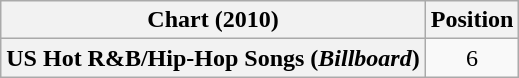<table class="wikitable plainrowheaders" style="text-align:center">
<tr>
<th scope="col">Chart (2010)</th>
<th scope="col">Position</th>
</tr>
<tr>
<th scope="row">US Hot R&B/Hip-Hop Songs (<em>Billboard</em>)</th>
<td>6</td>
</tr>
</table>
